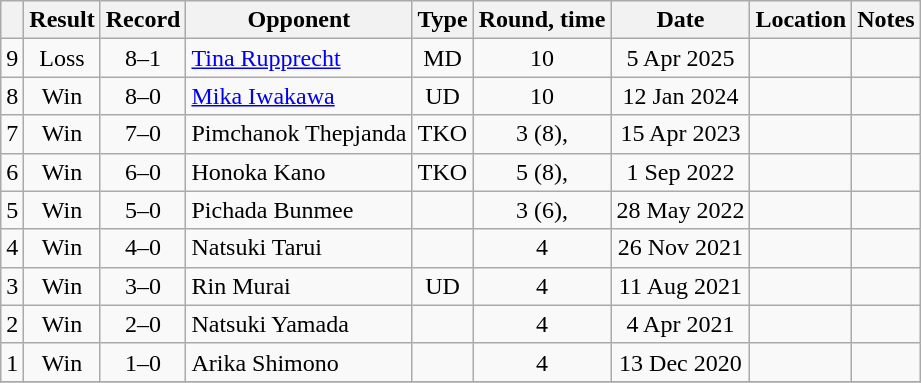<table class=wikitable style=text-align:center>
<tr>
<th></th>
<th>Result</th>
<th>Record</th>
<th>Opponent</th>
<th>Type</th>
<th>Round, time</th>
<th>Date</th>
<th>Location</th>
<th>Notes</th>
</tr>
<tr>
<td>9</td>
<td>Loss</td>
<td>8–1</td>
<td align=left><a href='#'>Tina Rupprecht</a></td>
<td>MD</td>
<td>10</td>
<td>5 Apr 2025</td>
<td align=left></td>
<td align=left></td>
</tr>
<tr>
<td>8</td>
<td>Win</td>
<td>8–0</td>
<td align=left><a href='#'>Mika Iwakawa</a></td>
<td>UD</td>
<td>10</td>
<td>12 Jan 2024</td>
<td align=left></td>
<td align=left></td>
</tr>
<tr>
<td>7</td>
<td>Win</td>
<td>7–0</td>
<td align=left>Pimchanok Thepjanda</td>
<td>TKO</td>
<td>3 (8), </td>
<td>15 Apr 2023</td>
<td align=left></td>
<td align=left></td>
</tr>
<tr>
<td>6</td>
<td>Win</td>
<td>6–0</td>
<td align=left>Honoka Kano</td>
<td>TKO</td>
<td>5 (8), </td>
<td>1 Sep 2022</td>
<td align=left></td>
<td align=left></td>
</tr>
<tr>
<td>5</td>
<td>Win</td>
<td>5–0</td>
<td align=left>Pichada Bunmee</td>
<td></td>
<td>3 (6), </td>
<td>28 May 2022</td>
<td align=left></td>
<td align=left></td>
</tr>
<tr>
<td>4</td>
<td>Win</td>
<td>4–0</td>
<td align=left>Natsuki Tarui</td>
<td></td>
<td>4</td>
<td>26 Nov 2021</td>
<td align=left></td>
<td align=left></td>
</tr>
<tr>
<td>3</td>
<td>Win</td>
<td>3–0</td>
<td align=left>Rin Murai</td>
<td>UD</td>
<td>4</td>
<td>11 Aug 2021</td>
<td align=left></td>
<td align=left></td>
</tr>
<tr>
<td>2</td>
<td>Win</td>
<td>2–0</td>
<td align=left>Natsuki Yamada</td>
<td></td>
<td>4</td>
<td>4 Apr 2021</td>
<td align=left></td>
<td align=left></td>
</tr>
<tr>
<td>1</td>
<td>Win</td>
<td>1–0</td>
<td align=left>Arika Shimono</td>
<td></td>
<td>4</td>
<td>13 Dec 2020</td>
<td align=left></td>
<td align=left></td>
</tr>
<tr>
</tr>
</table>
